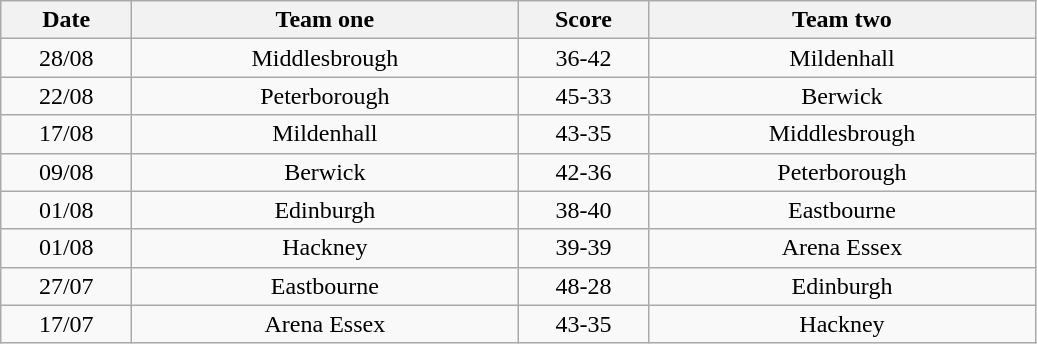<table class="wikitable" style="text-align: center">
<tr>
<th width=80>Date</th>
<th width=250>Team one</th>
<th width=80>Score</th>
<th width=250>Team two</th>
</tr>
<tr>
<td>28/08</td>
<td>Middlesbrough</td>
<td>36-42</td>
<td>Mildenhall</td>
</tr>
<tr>
<td>22/08</td>
<td>Peterborough</td>
<td>45-33</td>
<td>Berwick</td>
</tr>
<tr>
<td>17/08</td>
<td>Mildenhall</td>
<td>43-35</td>
<td>Middlesbrough</td>
</tr>
<tr>
<td>09/08</td>
<td>Berwick</td>
<td>42-36</td>
<td>Peterborough</td>
</tr>
<tr>
<td>01/08</td>
<td>Edinburgh</td>
<td>38-40</td>
<td>Eastbourne</td>
</tr>
<tr>
<td>01/08</td>
<td>Hackney</td>
<td>39-39</td>
<td>Arena Essex</td>
</tr>
<tr>
<td>27/07</td>
<td>Eastbourne</td>
<td>48-28</td>
<td>Edinburgh</td>
</tr>
<tr>
<td>17/07</td>
<td>Arena Essex</td>
<td>43-35</td>
<td>Hackney</td>
</tr>
</table>
